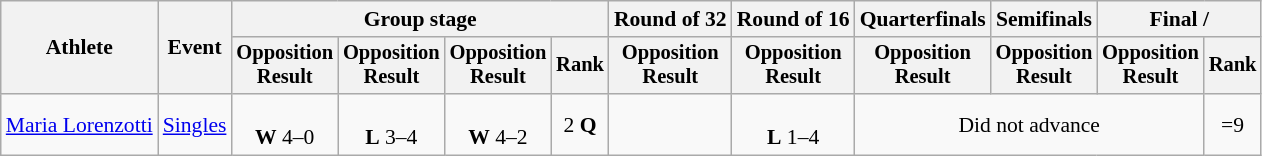<table class="wikitable" style="font-size:90%">
<tr>
<th rowspan=2>Athlete</th>
<th rowspan=2>Event</th>
<th colspan=4>Group stage</th>
<th>Round of 32</th>
<th>Round of 16</th>
<th>Quarterfinals</th>
<th>Semifinals</th>
<th colspan=2>Final / </th>
</tr>
<tr style="font-size:95%">
<th>Opposition<br>Result</th>
<th>Opposition<br>Result</th>
<th>Opposition<br>Result</th>
<th>Rank</th>
<th>Opposition<br>Result</th>
<th>Opposition<br>Result</th>
<th>Opposition<br>Result</th>
<th>Opposition<br>Result</th>
<th>Opposition<br>Result</th>
<th>Rank</th>
</tr>
<tr align=center>
<td align=left><a href='#'>Maria Lorenzotti</a></td>
<td align=left><a href='#'>Singles</a></td>
<td><br><strong>W</strong> 4–0</td>
<td><br><strong>L</strong> 3–4</td>
<td><br><strong>W</strong> 4–2</td>
<td>2 <strong>Q</strong></td>
<td></td>
<td><br><strong>L</strong> 1–4</td>
<td colspan=3>Did not advance</td>
<td>=9</td>
</tr>
</table>
